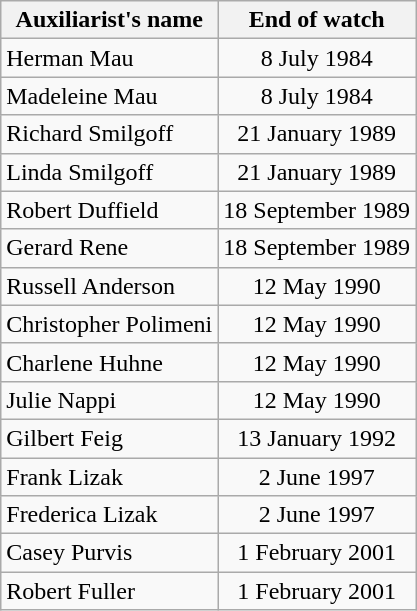<table class="wikitable">
<tr>
<th>Auxiliarist's name</th>
<th>End of watch</th>
</tr>
<tr>
<td>Herman Mau</td>
<td style="text-align:center;">8 July 1984</td>
</tr>
<tr>
<td>Madeleine Mau</td>
<td style="text-align:center;">8 July 1984</td>
</tr>
<tr>
<td>Richard Smilgoff</td>
<td style="text-align:center;">21 January 1989</td>
</tr>
<tr>
<td>Linda Smilgoff</td>
<td style="text-align:center;">21 January 1989</td>
</tr>
<tr>
<td>Robert Duffield</td>
<td style="text-align:center;">18 September 1989</td>
</tr>
<tr>
<td>Gerard Rene</td>
<td style="text-align:center;">18 September 1989</td>
</tr>
<tr>
<td>Russell Anderson</td>
<td style="text-align:center;">12 May 1990</td>
</tr>
<tr>
<td>Christopher Polimeni</td>
<td style="text-align:center;">12 May 1990</td>
</tr>
<tr>
<td>Charlene Huhne</td>
<td style="text-align:center;">12 May 1990</td>
</tr>
<tr>
<td>Julie Nappi</td>
<td style="text-align:center;">12 May 1990</td>
</tr>
<tr>
<td>Gilbert Feig</td>
<td style="text-align:center;">13 January 1992</td>
</tr>
<tr>
<td>Frank Lizak</td>
<td style="text-align:center;">2 June 1997</td>
</tr>
<tr>
<td>Frederica Lizak</td>
<td style="text-align:center;">2 June 1997</td>
</tr>
<tr>
<td>Casey Purvis</td>
<td style="text-align:center;">1 February 2001</td>
</tr>
<tr>
<td>Robert Fuller</td>
<td style="text-align:center;">1 February 2001</td>
</tr>
</table>
